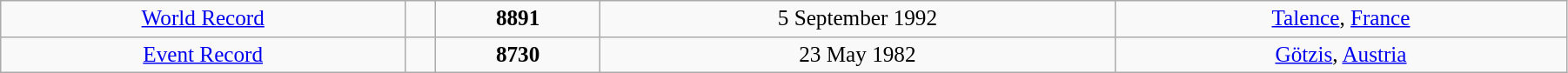<table class="wikitable" style=" text-align:center; font-size:105%;" width="95%">
<tr>
<td><a href='#'>World Record</a></td>
<td></td>
<td><strong>8891</strong></td>
<td>5 September 1992</td>
<td> <a href='#'>Talence</a>, <a href='#'>France</a></td>
</tr>
<tr>
<td><a href='#'>Event Record</a></td>
<td></td>
<td><strong>8730</strong></td>
<td>23 May 1982</td>
<td> <a href='#'>Götzis</a>, <a href='#'>Austria</a></td>
</tr>
</table>
